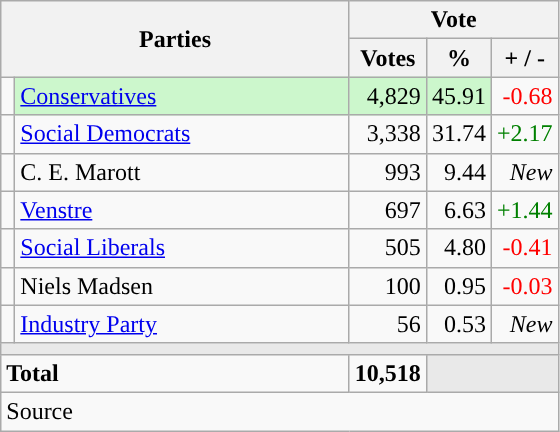<table class="wikitable" style="text-align:right;">
<tr>
<th style="text-align:centre;" rowspan="2" colspan="2" width="225">Parties</th>
<th colspan="3">Vote</th>
</tr>
<tr>
<th width="15">Votes</th>
<th width="15">%</th>
<th width="15">+ / -</th>
</tr>
<tr>
<td width="2" style="color:inherit;background:"></td>
<td bgcolor=#ccf7cc  align="left"><a href='#'>Conservatives</a></td>
<td bgcolor=#ccf7cc>4,829</td>
<td bgcolor=#ccf7cc>45.91</td>
<td style=color:red;>-0.68</td>
</tr>
<tr>
<td width="2" style="color:inherit;background:"></td>
<td align="left"><a href='#'>Social Democrats</a></td>
<td>3,338</td>
<td>31.74</td>
<td style=color:green;>+2.17</td>
</tr>
<tr>
<td width="2" style="color:inherit;background:"></td>
<td align="left">C. E. Marott</td>
<td>993</td>
<td>9.44</td>
<td><em>New</em></td>
</tr>
<tr>
<td width="2" style="color:inherit;background:"></td>
<td align="left"><a href='#'>Venstre</a></td>
<td>697</td>
<td>6.63</td>
<td style=color:green;>+1.44</td>
</tr>
<tr>
<td width="2" style="color:inherit;background:"></td>
<td align="left"><a href='#'>Social Liberals</a></td>
<td>505</td>
<td>4.80</td>
<td style=color:red;>-0.41</td>
</tr>
<tr>
<td width="2" style="color:inherit;background:"></td>
<td align="left">Niels Madsen</td>
<td>100</td>
<td>0.95</td>
<td style=color:red;>-0.03</td>
</tr>
<tr>
<td width="2" style="color:inherit;background:"></td>
<td align="left"><a href='#'>Industry Party</a></td>
<td>56</td>
<td>0.53</td>
<td><em>New</em></td>
</tr>
<tr>
<td colspan="7" bgcolor="#E9E9E9"></td>
</tr>
<tr>
<td align="left" colspan="2"><strong>Total</strong></td>
<td><strong>10,518</strong></td>
<td bgcolor="#E9E9E9" colspan="2"></td>
</tr>
<tr>
<td align="left" colspan="6">Source</td>
</tr>
</table>
